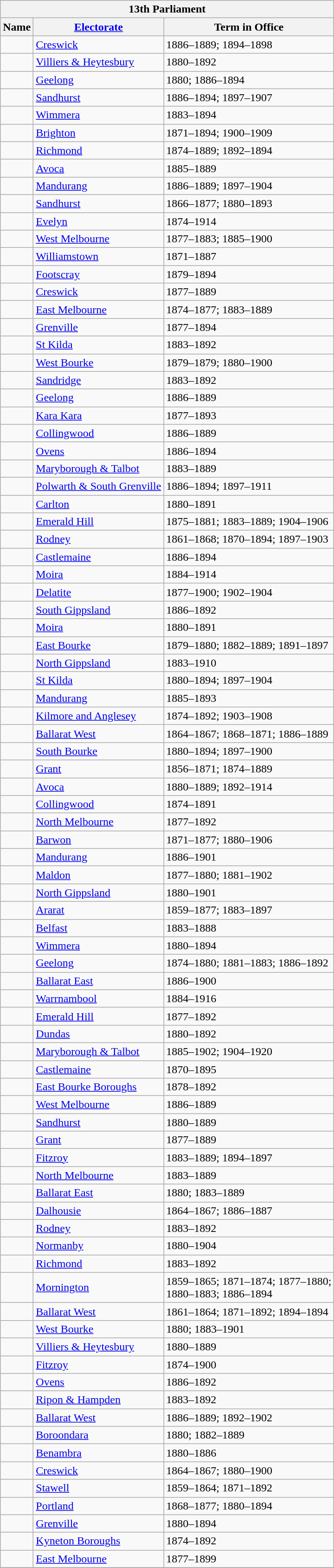<table class="wikitable sortable">
<tr>
<th colspan= 3>13th Parliament</th>
</tr>
<tr>
<th>Name</th>
<th><a href='#'>Electorate</a></th>
<th>Term in Office</th>
</tr>
<tr>
<td></td>
<td><a href='#'>Creswick</a></td>
<td>1886–1889; 1894–1898</td>
</tr>
<tr>
<td></td>
<td><a href='#'>Villiers & Heytesbury</a></td>
<td>1880–1892</td>
</tr>
<tr>
<td></td>
<td><a href='#'>Geelong</a></td>
<td>1880; 1886–1894</td>
</tr>
<tr>
<td></td>
<td><a href='#'>Sandhurst</a></td>
<td>1886–1894; 1897–1907</td>
</tr>
<tr>
<td></td>
<td><a href='#'>Wimmera</a></td>
<td>1883–1894</td>
</tr>
<tr>
<td></td>
<td><a href='#'>Brighton</a></td>
<td>1871–1894; 1900–1909</td>
</tr>
<tr>
<td></td>
<td><a href='#'>Richmond</a></td>
<td>1874–1889; 1892–1894</td>
</tr>
<tr>
<td></td>
<td><a href='#'>Avoca</a></td>
<td>1885–1889</td>
</tr>
<tr>
<td></td>
<td><a href='#'>Mandurang</a></td>
<td>1886–1889; 1897–1904</td>
</tr>
<tr>
<td></td>
<td><a href='#'>Sandhurst</a></td>
<td>1866–1877; 1880–1893</td>
</tr>
<tr>
<td></td>
<td><a href='#'>Evelyn</a></td>
<td>1874–1914</td>
</tr>
<tr>
<td></td>
<td><a href='#'>West Melbourne</a></td>
<td>1877–1883; 1885–1900</td>
</tr>
<tr>
<td> </td>
<td><a href='#'>Williamstown</a></td>
<td>1871–1887</td>
</tr>
<tr>
<td></td>
<td><a href='#'>Footscray</a></td>
<td>1879–1894</td>
</tr>
<tr>
<td></td>
<td><a href='#'>Creswick</a></td>
<td>1877–1889</td>
</tr>
<tr>
<td></td>
<td><a href='#'>East Melbourne</a></td>
<td>1874–1877; 1883–1889</td>
</tr>
<tr>
<td></td>
<td><a href='#'>Grenville</a></td>
<td>1877–1894</td>
</tr>
<tr>
<td></td>
<td><a href='#'>St Kilda</a></td>
<td>1883–1892</td>
</tr>
<tr>
<td></td>
<td><a href='#'>West Bourke</a></td>
<td>1879–1879; 1880–1900</td>
</tr>
<tr>
<td></td>
<td><a href='#'>Sandridge</a></td>
<td>1883–1892</td>
</tr>
<tr>
<td></td>
<td><a href='#'>Geelong</a></td>
<td>1886–1889</td>
</tr>
<tr>
<td></td>
<td><a href='#'>Kara Kara</a></td>
<td>1877–1893</td>
</tr>
<tr>
<td></td>
<td><a href='#'>Collingwood</a></td>
<td>1886–1889</td>
</tr>
<tr>
<td></td>
<td><a href='#'>Ovens</a></td>
<td>1886–1894</td>
</tr>
<tr>
<td></td>
<td><a href='#'>Maryborough & Talbot</a></td>
<td>1883–1889</td>
</tr>
<tr>
<td></td>
<td><a href='#'>Polwarth & South Grenville</a></td>
<td>1886–1894; 1897–1911</td>
</tr>
<tr>
<td></td>
<td><a href='#'>Carlton</a></td>
<td>1880–1891</td>
</tr>
<tr>
<td></td>
<td><a href='#'>Emerald Hill</a></td>
<td>1875–1881; 1883–1889; 1904–1906</td>
</tr>
<tr>
<td></td>
<td><a href='#'>Rodney</a></td>
<td>1861–1868; 1870–1894; 1897–1903</td>
</tr>
<tr>
<td></td>
<td><a href='#'>Castlemaine</a></td>
<td>1886–1894</td>
</tr>
<tr>
<td></td>
<td><a href='#'>Moira</a></td>
<td>1884–1914</td>
</tr>
<tr>
<td></td>
<td><a href='#'>Delatite</a></td>
<td>1877–1900; 1902–1904</td>
</tr>
<tr>
<td></td>
<td><a href='#'>South Gippsland</a></td>
<td>1886–1892</td>
</tr>
<tr>
<td></td>
<td><a href='#'>Moira</a></td>
<td>1880–1891</td>
</tr>
<tr>
<td></td>
<td><a href='#'>East Bourke</a></td>
<td>1879–1880; 1882–1889; 1891–1897</td>
</tr>
<tr>
<td></td>
<td><a href='#'>North Gippsland</a></td>
<td>1883–1910</td>
</tr>
<tr>
<td></td>
<td><a href='#'>St Kilda</a></td>
<td>1880–1894; 1897–1904</td>
</tr>
<tr>
<td></td>
<td><a href='#'>Mandurang</a></td>
<td>1885–1893</td>
</tr>
<tr>
<td></td>
<td><a href='#'>Kilmore and Anglesey</a></td>
<td>1874–1892; 1903–1908</td>
</tr>
<tr>
<td></td>
<td><a href='#'>Ballarat West</a></td>
<td>1864–1867; 1868–1871;  1886–1889</td>
</tr>
<tr>
<td></td>
<td><a href='#'>South Bourke</a></td>
<td>1880–1894; 1897–1900</td>
</tr>
<tr>
<td></td>
<td><a href='#'>Grant</a></td>
<td>1856–1871; 1874–1889</td>
</tr>
<tr>
<td></td>
<td><a href='#'>Avoca</a></td>
<td>1880–1889; 1892–1914</td>
</tr>
<tr>
<td></td>
<td><a href='#'>Collingwood</a></td>
<td>1874–1891</td>
</tr>
<tr>
<td></td>
<td><a href='#'>North Melbourne</a></td>
<td>1877–1892</td>
</tr>
<tr>
<td></td>
<td><a href='#'>Barwon</a></td>
<td>1871–1877; 1880–1906</td>
</tr>
<tr>
<td></td>
<td><a href='#'>Mandurang</a></td>
<td>1886–1901</td>
</tr>
<tr>
<td></td>
<td><a href='#'>Maldon</a></td>
<td>1877–1880; 1881–1902</td>
</tr>
<tr>
<td></td>
<td><a href='#'>North Gippsland</a></td>
<td>1880–1901</td>
</tr>
<tr>
<td></td>
<td><a href='#'>Ararat</a></td>
<td>1859–1877; 1883–1897</td>
</tr>
<tr>
<td> </td>
<td><a href='#'>Belfast</a></td>
<td>1883–1888</td>
</tr>
<tr>
<td></td>
<td><a href='#'>Wimmera</a></td>
<td>1880–1894</td>
</tr>
<tr>
<td></td>
<td><a href='#'>Geelong</a></td>
<td>1874–1880; 1881–1883; 1886–1892</td>
</tr>
<tr>
<td></td>
<td><a href='#'>Ballarat East</a></td>
<td>1886–1900</td>
</tr>
<tr>
<td></td>
<td><a href='#'>Warrnambool</a></td>
<td>1884–1916</td>
</tr>
<tr>
<td></td>
<td><a href='#'>Emerald Hill</a></td>
<td>1877–1892</td>
</tr>
<tr>
<td></td>
<td><a href='#'>Dundas</a></td>
<td>1880–1892</td>
</tr>
<tr>
<td></td>
<td><a href='#'>Maryborough & Talbot</a></td>
<td>1885–1902; 1904–1920</td>
</tr>
<tr>
<td></td>
<td><a href='#'>Castlemaine</a></td>
<td>1870–1895</td>
</tr>
<tr>
<td></td>
<td><a href='#'>East Bourke Boroughs</a></td>
<td>1878–1892</td>
</tr>
<tr>
<td></td>
<td><a href='#'>West Melbourne</a></td>
<td>1886–1889</td>
</tr>
<tr>
<td></td>
<td><a href='#'>Sandhurst</a></td>
<td>1880–1889</td>
</tr>
<tr>
<td></td>
<td><a href='#'>Grant</a></td>
<td>1877–1889</td>
</tr>
<tr>
<td></td>
<td><a href='#'>Fitzroy</a></td>
<td>1883–1889; 1894–1897</td>
</tr>
<tr>
<td></td>
<td><a href='#'>North Melbourne</a></td>
<td>1883–1889</td>
</tr>
<tr>
<td></td>
<td><a href='#'>Ballarat East</a></td>
<td>1880; 1883–1889</td>
</tr>
<tr>
<td> </td>
<td><a href='#'>Dalhousie</a></td>
<td>1864–1867; 1886–1887</td>
</tr>
<tr>
<td></td>
<td><a href='#'>Rodney</a></td>
<td>1883–1892</td>
</tr>
<tr>
<td></td>
<td><a href='#'>Normanby</a></td>
<td>1880–1904</td>
</tr>
<tr>
<td></td>
<td><a href='#'>Richmond</a></td>
<td>1883–1892</td>
</tr>
<tr>
<td></td>
<td><a href='#'>Mornington</a></td>
<td>1859–1865; 1871–1874; 1877–1880;<br>1880–1883; 1886–1894</td>
</tr>
<tr>
<td></td>
<td><a href='#'>Ballarat West</a></td>
<td>1861–1864; 1871–1892; 1894–1894</td>
</tr>
<tr>
<td></td>
<td><a href='#'>West Bourke</a></td>
<td>1880; 1883–1901</td>
</tr>
<tr>
<td></td>
<td><a href='#'>Villiers & Heytesbury</a></td>
<td>1880–1889</td>
</tr>
<tr>
<td></td>
<td><a href='#'>Fitzroy</a></td>
<td>1874–1900</td>
</tr>
<tr>
<td></td>
<td><a href='#'>Ovens</a></td>
<td>1886–1892</td>
</tr>
<tr>
<td></td>
<td><a href='#'>Ripon & Hampden</a></td>
<td>1883–1892</td>
</tr>
<tr>
<td></td>
<td><a href='#'>Ballarat West</a></td>
<td>1886–1889; 1892–1902</td>
</tr>
<tr>
<td></td>
<td><a href='#'>Boroondara</a></td>
<td>1880; 1882–1889</td>
</tr>
<tr>
<td> </td>
<td><a href='#'>Benambra</a></td>
<td>1880–1886</td>
</tr>
<tr>
<td></td>
<td><a href='#'>Creswick</a></td>
<td>1864–1867; 1880–1900</td>
</tr>
<tr>
<td></td>
<td><a href='#'>Stawell</a></td>
<td>1859–1864; 1871–1892</td>
</tr>
<tr>
<td></td>
<td><a href='#'>Portland</a></td>
<td>1868–1877; 1880–1894</td>
</tr>
<tr>
<td></td>
<td><a href='#'>Grenville</a></td>
<td>1880–1894</td>
</tr>
<tr>
<td></td>
<td><a href='#'>Kyneton Boroughs</a></td>
<td>1874–1892</td>
</tr>
<tr>
<td></td>
<td><a href='#'>East Melbourne</a></td>
<td>1877–1899</td>
</tr>
<tr>
</tr>
</table>
